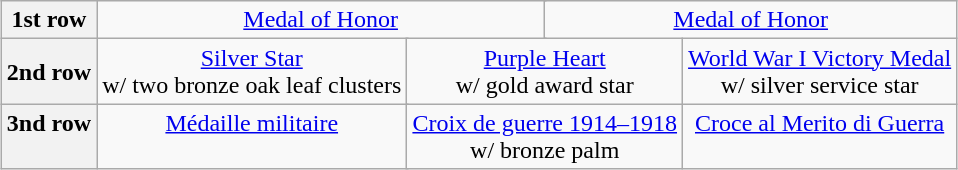<table class=wikitable style="margin:1em auto; text-align:center;">
<tr>
<th>1st row</th>
<td colspan="5"><a href='#'>Medal of Honor</a></td>
<td colspan="5"><a href='#'>Medal of Honor</a></td>
</tr>
<tr>
<th>2nd row</th>
<td colspan="3"><a href='#'>Silver Star</a><br>w/ two bronze oak leaf clusters</td>
<td colspan="3"><a href='#'>Purple Heart</a><br>w/ gold award star</td>
<td colspan="3"><a href='#'>World War I Victory Medal</a><br>w/ silver service star</td>
</tr>
<tr valign=top>
<th>3nd row</th>
<td colspan="3"><a href='#'>Médaille militaire</a></td>
<td colspan="3"><a href='#'>Croix de guerre 1914–1918</a><br>w/ bronze palm</td>
<td colspan="3"><a href='#'>Croce al Merito di Guerra</a></td>
</tr>
</table>
